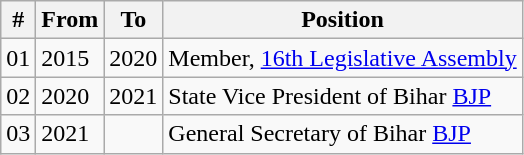<table class="wikitable sortable">
<tr>
<th>#</th>
<th>From</th>
<th>To</th>
<th>Position</th>
</tr>
<tr>
<td>01</td>
<td>2015</td>
<td>2020</td>
<td>Member, <a href='#'>16th Legislative Assembly</a></td>
</tr>
<tr>
<td>02</td>
<td>2020</td>
<td>2021</td>
<td>State Vice President of Bihar <a href='#'>BJP</a></td>
</tr>
<tr>
<td>03</td>
<td>2021</td>
<td></td>
<td>General Secretary of Bihar <a href='#'>BJP</a></td>
</tr>
</table>
